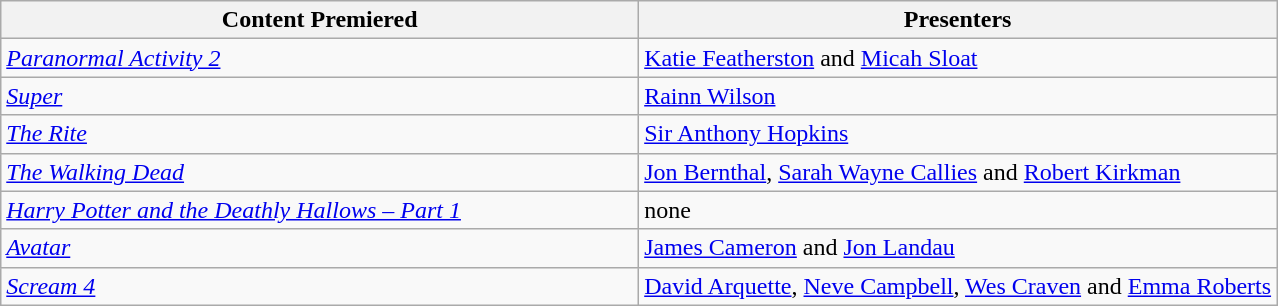<table class="wikitable sortable">
<tr>
<th scope="col" style="width:50%">Content Premiered</th>
<th scope="col" style="width:50%">Presenters</th>
</tr>
<tr>
<td><em><a href='#'>Paranormal Activity 2</a></em></td>
<td><a href='#'>Katie Featherston</a> and <a href='#'>Micah Sloat</a></td>
</tr>
<tr>
<td><em><a href='#'>Super</a></em></td>
<td><a href='#'>Rainn Wilson</a></td>
</tr>
<tr>
<td><em><a href='#'>The Rite</a></em></td>
<td><a href='#'>Sir Anthony Hopkins</a></td>
</tr>
<tr>
<td><em><a href='#'>The Walking Dead</a></em></td>
<td><a href='#'>Jon Bernthal</a>, <a href='#'>Sarah Wayne Callies</a> and <a href='#'>Robert Kirkman</a></td>
</tr>
<tr>
<td><em><a href='#'>Harry Potter and the Deathly Hallows – Part 1</a></em></td>
<td>none</td>
</tr>
<tr>
<td><em><a href='#'>Avatar</a></em></td>
<td><a href='#'>James Cameron</a> and <a href='#'>Jon Landau</a></td>
</tr>
<tr>
<td><em><a href='#'>Scream 4</a></em></td>
<td><a href='#'>David Arquette</a>, <a href='#'>Neve Campbell</a>, <a href='#'>Wes Craven</a> and <a href='#'>Emma Roberts</a></td>
</tr>
</table>
